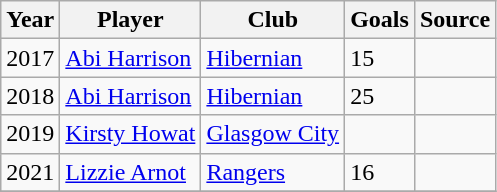<table class="wikitable sortable">
<tr>
<th>Year</th>
<th>Player</th>
<th>Club</th>
<th>Goals</th>
<th>Source</th>
</tr>
<tr>
<td>2017</td>
<td><a href='#'>Abi Harrison</a></td>
<td><a href='#'>Hibernian</a></td>
<td>15</td>
<td></td>
</tr>
<tr>
<td>2018</td>
<td><a href='#'>Abi Harrison</a></td>
<td><a href='#'>Hibernian</a></td>
<td>25</td>
<td></td>
</tr>
<tr>
<td>2019</td>
<td><a href='#'>Kirsty Howat</a></td>
<td><a href='#'>Glasgow City</a></td>
<td></td>
<td></td>
</tr>
<tr>
<td>2021</td>
<td><a href='#'>Lizzie Arnot</a></td>
<td><a href='#'>Rangers</a></td>
<td>16</td>
<td></td>
</tr>
<tr>
</tr>
</table>
